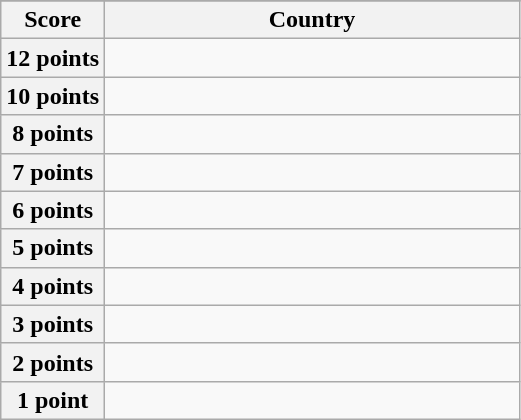<table class="wikitable">
<tr>
</tr>
<tr>
<th scope="col" width="20%">Score</th>
<th scope="col">Country</th>
</tr>
<tr>
<th scope="row">12 points</th>
<td></td>
</tr>
<tr>
<th scope="row">10 points</th>
<td></td>
</tr>
<tr>
<th scope="row">8 points</th>
<td></td>
</tr>
<tr>
<th scope="row">7 points</th>
<td></td>
</tr>
<tr>
<th scope="row">6 points</th>
<td></td>
</tr>
<tr>
<th scope="row">5 points</th>
<td></td>
</tr>
<tr>
<th scope="row">4 points</th>
<td></td>
</tr>
<tr>
<th scope="row">3 points</th>
<td></td>
</tr>
<tr>
<th scope="row">2 points</th>
<td></td>
</tr>
<tr>
<th scope="row">1 point</th>
<td></td>
</tr>
</table>
